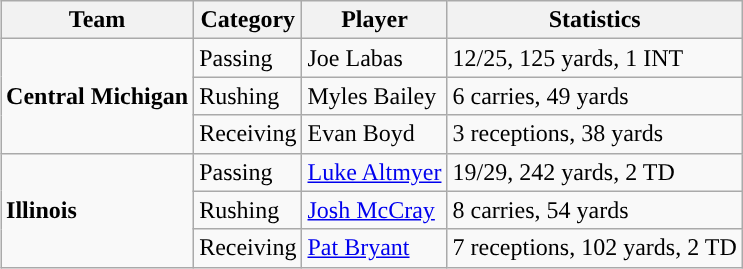<table class="wikitable" style="float: right;">
<tr>
<th>Team</th>
<th>Category</th>
<th>Player</th>
<th>Statistics</th>
</tr>
<tr>
<td rowspan=3><strong>Central Michigan</strong></td>
<td>Passing</td>
<td>Joe Labas</td>
<td>12/25, 125 yards, 1 INT</td>
</tr>
<tr>
<td>Rushing</td>
<td>Myles Bailey</td>
<td>6 carries, 49 yards</td>
</tr>
<tr>
<td>Receiving</td>
<td>Evan Boyd</td>
<td>3 receptions, 38 yards</td>
</tr>
<tr>
<td rowspan=3><strong>Illinois</strong></td>
<td>Passing</td>
<td><a href='#'>Luke Altmyer</a></td>
<td>19/29, 242 yards, 2 TD</td>
</tr>
<tr>
<td>Rushing</td>
<td><a href='#'>Josh McCray</a></td>
<td>8 carries, 54 yards</td>
</tr>
<tr>
<td>Receiving</td>
<td><a href='#'>Pat Bryant</a></td>
<td>7 receptions, 102 yards, 2 TD</td>
</tr>
</table>
